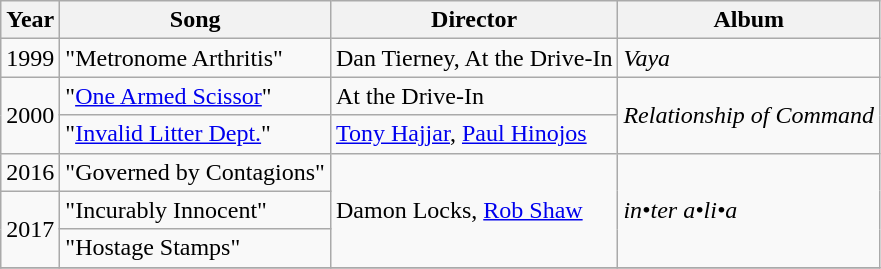<table class="wikitable">
<tr>
<th>Year</th>
<th>Song</th>
<th>Director</th>
<th>Album</th>
</tr>
<tr>
<td>1999</td>
<td>"Metronome Arthritis"</td>
<td>Dan Tierney, At the Drive-In</td>
<td><em>Vaya</em></td>
</tr>
<tr>
<td rowspan=2>2000</td>
<td>"<a href='#'>One Armed Scissor</a>"</td>
<td>At the Drive-In</td>
<td rowspan=2><em>Relationship of Command</em></td>
</tr>
<tr>
<td>"<a href='#'>Invalid Litter Dept.</a>"</td>
<td><a href='#'>Tony Hajjar</a>, <a href='#'>Paul Hinojos</a></td>
</tr>
<tr>
<td>2016</td>
<td>"Governed by Contagions"</td>
<td rowspan="3">Damon Locks, <a href='#'>Rob Shaw</a></td>
<td rowspan="3"><em>in•ter a•li•a</em></td>
</tr>
<tr>
<td rowspan="2">2017</td>
<td>"Incurably Innocent"</td>
</tr>
<tr>
<td>"Hostage Stamps"</td>
</tr>
<tr>
</tr>
</table>
